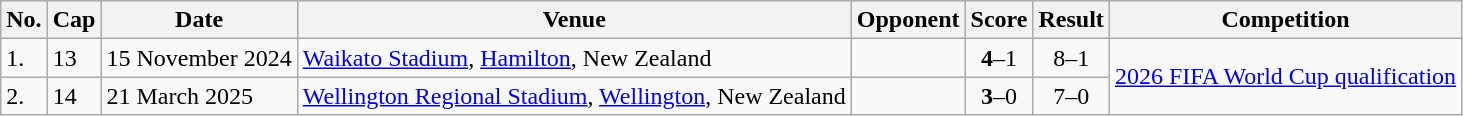<table class="wikitable">
<tr>
<th>No.</th>
<th>Cap</th>
<th>Date</th>
<th>Venue</th>
<th>Opponent</th>
<th>Score</th>
<th>Result</th>
<th>Competition</th>
</tr>
<tr>
<td>1.</td>
<td>13</td>
<td>15 November 2024</td>
<td><a href='#'>Waikato Stadium</a>, <a href='#'>Hamilton</a>, New Zealand</td>
<td></td>
<td align=center><strong>4</strong>–1</td>
<td align=center>8–1</td>
<td rowspan="2"><a href='#'>2026 FIFA World Cup qualification</a></td>
</tr>
<tr>
<td>2.</td>
<td>14</td>
<td>21 March 2025</td>
<td><a href='#'>Wellington Regional Stadium</a>, <a href='#'>Wellington</a>, New Zealand</td>
<td></td>
<td align=center><strong>3</strong>–0</td>
<td align=center>7–0</td>
</tr>
</table>
